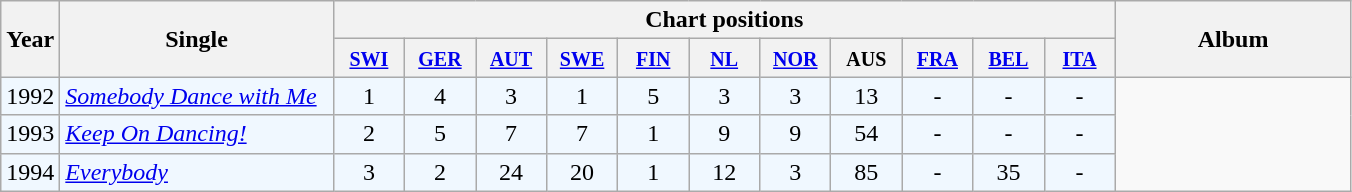<table class="wikitable">
<tr>
<th style="width:30px;" rowspan="2">Year</th>
<th style="width:175px;" rowspan="2">Single</th>
<th colspan="11">Chart positions</th>
<th style="width:150px;" rowspan="2">Album</th>
</tr>
<tr style="background:#ddd;">
<th style="width:40px;"><small><a href='#'>SWI</a></small></th>
<th style="width:40px;"><small><a href='#'>GER</a></small></th>
<th style="width:40px;"><small><a href='#'>AUT</a></small></th>
<th style="width:40px;"><small><a href='#'>SWE</a></small></th>
<th style="width:40px;"><small><a href='#'>FIN</a></small></th>
<th style="width:40px;"><small><a href='#'>NL</a></small></th>
<th style="width:40px;"><small><a href='#'>NOR</a></small></th>
<th style="width:40px;"><small>AUS</small></th>
<th style="width:40px;"><small><a href='#'>FRA</a></small></th>
<th style="width:40px;"><small><a href='#'>BEL</a></small></th>
<th style="width:40px;"><small><a href='#'>ITA</a></small></th>
</tr>
<tr style="background:#f0f8ff;">
<td>1992</td>
<td align="left"><em><a href='#'>Somebody Dance with Me</a></em></td>
<td style="text-align:center;">1</td>
<td style="text-align:center;">4</td>
<td style="text-align:center;">3</td>
<td style="text-align:center;">1</td>
<td style="text-align:center;">5</td>
<td style="text-align:center;">3</td>
<td style="text-align:center;">3</td>
<td style="text-align:center;">13</td>
<td style="text-align:center;">-</td>
<td style="text-align:center;">-</td>
<td style="text-align:center;">-</td>
</tr>
<tr style="background:#f0f8ff;">
<td>1993</td>
<td align="left"><em><a href='#'>Keep On Dancing!</a></em></td>
<td style="text-align:center;">2</td>
<td style="text-align:center;">5</td>
<td style="text-align:center;">7</td>
<td style="text-align:center;">7</td>
<td style="text-align:center;">1</td>
<td style="text-align:center;">9</td>
<td style="text-align:center;">9</td>
<td style="text-align:center;">54</td>
<td style="text-align:center;">-</td>
<td style="text-align:center;">-</td>
<td style="text-align:center;">-</td>
</tr>
<tr style="background:#f0f8ff;">
<td>1994</td>
<td align="left"><em><a href='#'>Everybody</a></em></td>
<td style="text-align:center;">3</td>
<td style="text-align:center;">2</td>
<td style="text-align:center;">24</td>
<td style="text-align:center;">20</td>
<td style="text-align:center;">1</td>
<td style="text-align:center;">12</td>
<td style="text-align:center;">3</td>
<td style="text-align:center;">85</td>
<td style="text-align:center;">-</td>
<td style="text-align:center;">35</td>
<td style="text-align:center;">-</td>
</tr>
</table>
